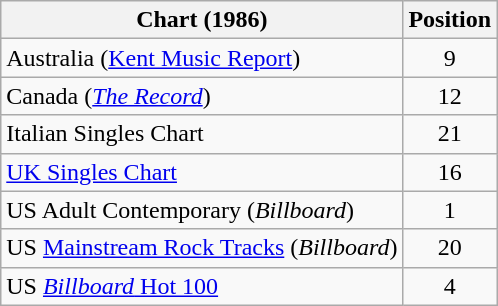<table class="wikitable">
<tr>
<th>Chart (1986)</th>
<th>Position</th>
</tr>
<tr>
<td>Australia (<a href='#'>Kent Music Report</a>)</td>
<td align="center">9</td>
</tr>
<tr>
<td>Canada (<a href='#'><em>The Record</em></a>)</td>
<td align="center">12</td>
</tr>
<tr>
<td>Italian Singles Chart</td>
<td align="center">21</td>
</tr>
<tr>
<td><a href='#'>UK Singles Chart</a></td>
<td align="center">16</td>
</tr>
<tr>
<td>US Adult Contemporary (<em>Billboard</em>)</td>
<td align="center">1</td>
</tr>
<tr>
<td>US <a href='#'>Mainstream Rock Tracks</a> (<em>Billboard</em>)</td>
<td align="center">20</td>
</tr>
<tr>
<td>US <a href='#'><em>Billboard</em> Hot 100</a></td>
<td align="center">4</td>
</tr>
</table>
